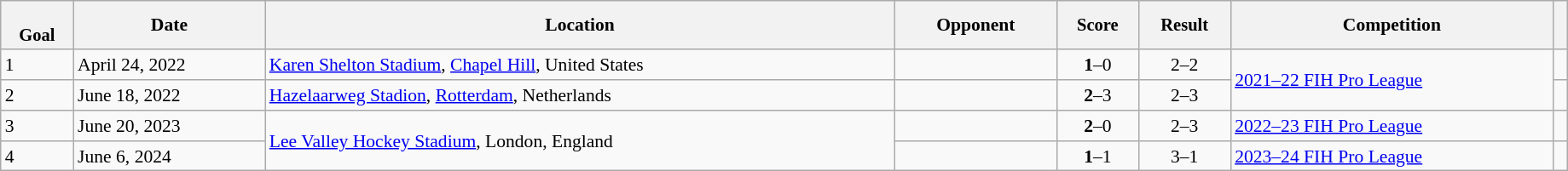<table class="wikitable sortable" style="font-size:90%" width=97%>
<tr>
<th style="font-size:95%;" data-sort-type=number><br>Goal</th>
<th align=center>Date</th>
<th>Location</th>
<th width=120>Opponent</th>
<th data-sort-type="number" style="font-size:95%">Score</th>
<th data-sort-type="number" style="font-size:95%">Result</th>
<th>Competition</th>
<th></th>
</tr>
<tr>
<td>1</td>
<td>April 24, 2022</td>
<td><a href='#'>Karen Shelton Stadium</a>, <a href='#'>Chapel Hill</a>, United States</td>
<td></td>
<td align="center"><strong>1</strong>–0</td>
<td align="center">2–2</td>
<td rowspan=2><a href='#'>2021–22 FIH Pro League</a></td>
<td></td>
</tr>
<tr>
<td>2</td>
<td>June 18, 2022</td>
<td><a href='#'>Hazelaarweg Stadion</a>, <a href='#'>Rotterdam</a>, Netherlands</td>
<td></td>
<td align="center"><strong>2</strong>–3</td>
<td align="center">2–3</td>
<td></td>
</tr>
<tr>
<td>3</td>
<td>June 20, 2023</td>
<td rowspan=2><a href='#'>Lee Valley Hockey Stadium</a>, London, England</td>
<td></td>
<td align="center"><strong>2</strong>–0</td>
<td align="center">2–3</td>
<td><a href='#'>2022–23 FIH Pro League</a></td>
<td></td>
</tr>
<tr>
<td>4</td>
<td>June 6, 2024</td>
<td></td>
<td align="center"><strong>1</strong>–1</td>
<td align="center">3–1</td>
<td><a href='#'>2023–24 FIH Pro League</a></td>
<td></td>
</tr>
</table>
